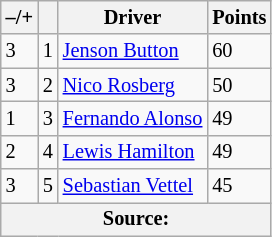<table class="wikitable" style="font-size: 85%;">
<tr>
<th scope="col">–/+</th>
<th scope="col"></th>
<th scope="col">Driver</th>
<th scope="col">Points</th>
</tr>
<tr>
<td> 3</td>
<td align="center">1</td>
<td> <a href='#'>Jenson Button</a></td>
<td>60</td>
</tr>
<tr>
<td> 3</td>
<td align="center">2</td>
<td> <a href='#'>Nico Rosberg</a></td>
<td>50</td>
</tr>
<tr>
<td> 1</td>
<td align="center">3</td>
<td> <a href='#'>Fernando Alonso</a></td>
<td>49</td>
</tr>
<tr>
<td> 2</td>
<td align="center">4</td>
<td> <a href='#'>Lewis Hamilton</a></td>
<td>49</td>
</tr>
<tr>
<td> 3</td>
<td align="center">5</td>
<td> <a href='#'>Sebastian Vettel</a></td>
<td>45</td>
</tr>
<tr>
<th colspan=4>Source:</th>
</tr>
</table>
